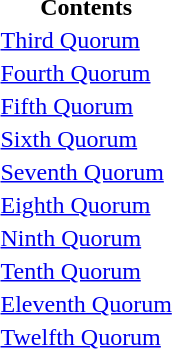<table class="toccolours">
<tr>
<td style="text-align:center"><strong>Contents</strong></td>
</tr>
<tr>
<td><a href='#'>Third Quorum</a></td>
</tr>
<tr>
<td><a href='#'>Fourth Quorum</a></td>
</tr>
<tr>
<td><a href='#'>Fifth Quorum</a></td>
</tr>
<tr>
<td><a href='#'>Sixth Quorum</a></td>
</tr>
<tr>
<td><a href='#'>Seventh Quorum</a></td>
</tr>
<tr>
<td><a href='#'>Eighth Quorum</a></td>
</tr>
<tr>
<td><a href='#'>Ninth Quorum</a></td>
</tr>
<tr>
<td><a href='#'>Tenth Quorum</a></td>
</tr>
<tr>
<td><a href='#'>Eleventh Quorum</a></td>
</tr>
<tr>
<td><a href='#'>Twelfth Quorum</a></td>
</tr>
</table>
